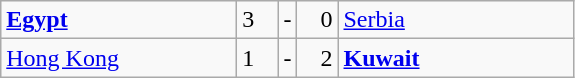<table class="wikitable">
<tr>
<td width=150> <strong><a href='#'>Egypt</a></strong></td>
<td style="width:20px; text-align:left;">3</td>
<td>-</td>
<td style="width:20px; text-align:right;">0</td>
<td width=150> <a href='#'>Serbia</a></td>
</tr>
<tr>
<td> <a href='#'>Hong Kong</a></td>
<td style="text-align:left;">1</td>
<td>-</td>
<td style="text-align:right;">2</td>
<td> <strong><a href='#'>Kuwait</a></strong></td>
</tr>
</table>
